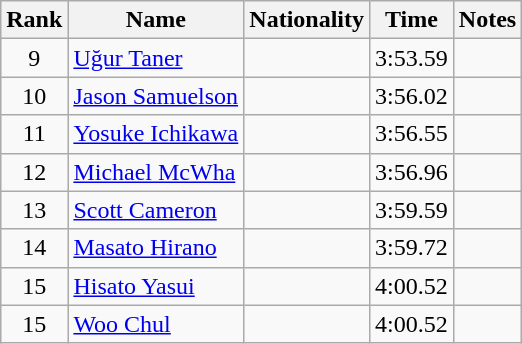<table class="wikitable sortable" style="text-align:center">
<tr>
<th>Rank</th>
<th>Name</th>
<th>Nationality</th>
<th>Time</th>
<th>Notes</th>
</tr>
<tr>
<td>9</td>
<td align=left><a href='#'>Uğur Taner</a></td>
<td align=left></td>
<td>3:53.59</td>
<td></td>
</tr>
<tr>
<td>10</td>
<td align=left><a href='#'>Jason Samuelson</a></td>
<td align=left></td>
<td>3:56.02</td>
<td></td>
</tr>
<tr>
<td>11</td>
<td align=left><a href='#'>Yosuke Ichikawa</a></td>
<td align=left></td>
<td>3:56.55</td>
<td></td>
</tr>
<tr>
<td>12</td>
<td align=left><a href='#'>Michael McWha</a></td>
<td align=left></td>
<td>3:56.96</td>
<td></td>
</tr>
<tr>
<td>13</td>
<td align=left><a href='#'>Scott Cameron</a></td>
<td align=left></td>
<td>3:59.59</td>
<td></td>
</tr>
<tr>
<td>14</td>
<td align=left><a href='#'>Masato Hirano</a></td>
<td align=left></td>
<td>3:59.72</td>
<td></td>
</tr>
<tr>
<td>15</td>
<td align=left><a href='#'>Hisato Yasui</a></td>
<td align=left></td>
<td>4:00.52</td>
<td></td>
</tr>
<tr>
<td>15</td>
<td align=left><a href='#'>Woo Chul</a></td>
<td align=left></td>
<td>4:00.52</td>
<td></td>
</tr>
</table>
